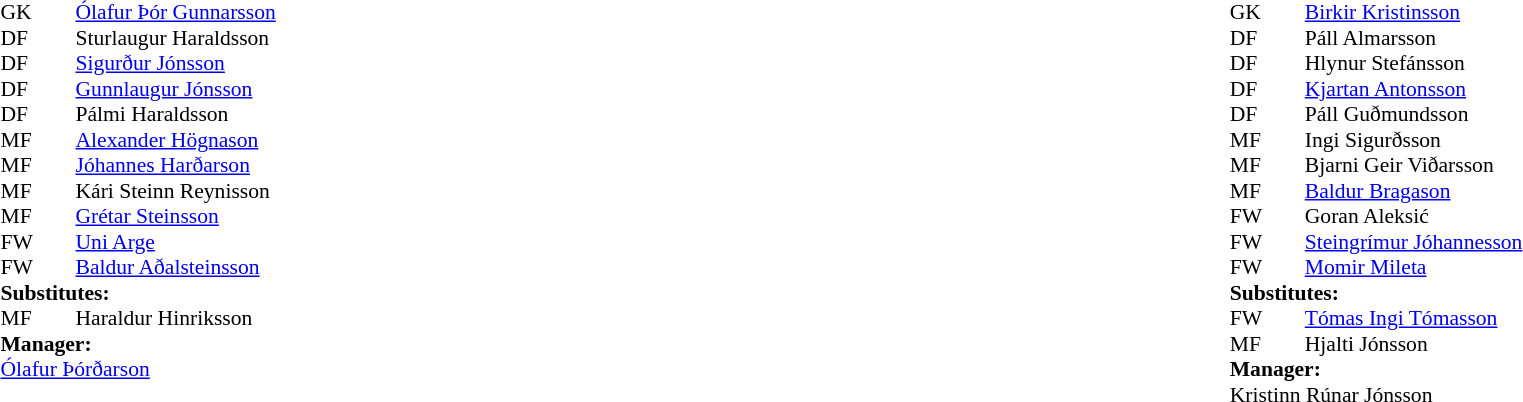<table style="width:100%;">
<tr>
<td style="vertical-align:top; width:50%;"><br><table style="font-size: 90%" cellspacing="0" cellpadding="0">
<tr>
<td colspan="4"></td>
</tr>
<tr>
<th width="25"></th>
<th width="25"></th>
<th style="width:200px;"></th>
<th></th>
</tr>
<tr>
<td>GK</td>
<td></td>
<td> <a href='#'>Ólafur Þór Gunnarsson</a></td>
<td></td>
</tr>
<tr>
<td>DF</td>
<td></td>
<td> Sturlaugur Haraldsson</td>
<td></td>
</tr>
<tr>
<td>DF</td>
<td></td>
<td> <a href='#'>Sigurður Jónsson</a></td>
<td></td>
</tr>
<tr>
<td>DF</td>
<td></td>
<td> <a href='#'>Gunnlaugur Jónsson</a></td>
</tr>
<tr>
<td>DF</td>
<td></td>
<td> Pálmi Haraldsson</td>
</tr>
<tr>
<td>MF</td>
<td></td>
<td> <a href='#'>Alexander Högnason</a></td>
<td></td>
</tr>
<tr>
<td>MF</td>
<td></td>
<td> <a href='#'>Jóhannes Harðarson</a></td>
<td></td>
<td></td>
</tr>
<tr>
<td>MF</td>
<td></td>
<td> Kári Steinn Reynisson</td>
</tr>
<tr>
<td>MF</td>
<td></td>
<td> <a href='#'>Grétar Steinsson</a></td>
</tr>
<tr>
<td>FW</td>
<td></td>
<td> <a href='#'>Uni Arge</a></td>
<td></td>
<td></td>
</tr>
<tr>
<td>FW</td>
<td></td>
<td> <a href='#'>Baldur Aðalsteinsson</a></td>
</tr>
<tr>
<td colspan=4><strong>Substitutes:</strong></td>
</tr>
<tr>
<td>MF</td>
<td></td>
<td> Haraldur Hinriksson</td>
<td></td>
<td></td>
</tr>
<tr>
<td colspan=4><strong>Manager:</strong></td>
</tr>
<tr>
<td colspan="4"> <a href='#'>Ólafur Þórðarson</a></td>
</tr>
</table>
</td>
<td style="vertical-align:top; width:50%;"><br><table cellspacing="0" cellpadding="0" style="font-size:90%; margin:auto;">
<tr>
<td colspan="4"></td>
</tr>
<tr>
<th width="25"></th>
<th width="25"></th>
<th style="width:200px;"></th>
<th></th>
</tr>
<tr>
<td>GK</td>
<td></td>
<td> <a href='#'>Birkir Kristinsson</a></td>
</tr>
<tr>
<td>DF</td>
<td></td>
<td> Páll Almarsson</td>
<td></td>
<td></td>
</tr>
<tr>
<td>DF</td>
<td></td>
<td> Hlynur Stefánsson</td>
</tr>
<tr>
<td>DF</td>
<td></td>
<td> <a href='#'>Kjartan Antonsson</a></td>
<td></td>
</tr>
<tr>
<td>DF</td>
<td></td>
<td> Páll Guðmundsson</td>
<td></td>
<td></td>
</tr>
<tr>
<td>MF</td>
<td></td>
<td> Ingi Sigurðsson</td>
</tr>
<tr>
<td>MF</td>
<td></td>
<td> Bjarni Geir Viðarsson</td>
</tr>
<tr>
<td>MF</td>
<td></td>
<td> <a href='#'>Baldur Bragason</a></td>
</tr>
<tr>
<td>FW</td>
<td></td>
<td> Goran Aleksić</td>
<td></td>
</tr>
<tr>
<td>FW</td>
<td></td>
<td> <a href='#'>Steingrímur Jóhannesson</a></td>
</tr>
<tr>
<td>FW</td>
<td></td>
<td> <a href='#'>Momir Mileta</a></td>
<td></td>
</tr>
<tr>
<td colspan=4><strong>Substitutes:</strong></td>
</tr>
<tr>
<td>FW</td>
<td></td>
<td> <a href='#'>Tómas Ingi Tómasson</a></td>
<td></td>
<td></td>
</tr>
<tr>
<td>MF</td>
<td></td>
<td> Hjalti Jónsson</td>
<td></td>
<td></td>
</tr>
<tr>
<td colspan=4><strong>Manager:</strong></td>
</tr>
<tr>
<td colspan="4"> Kristinn Rúnar Jónsson</td>
</tr>
</table>
</td>
</tr>
</table>
